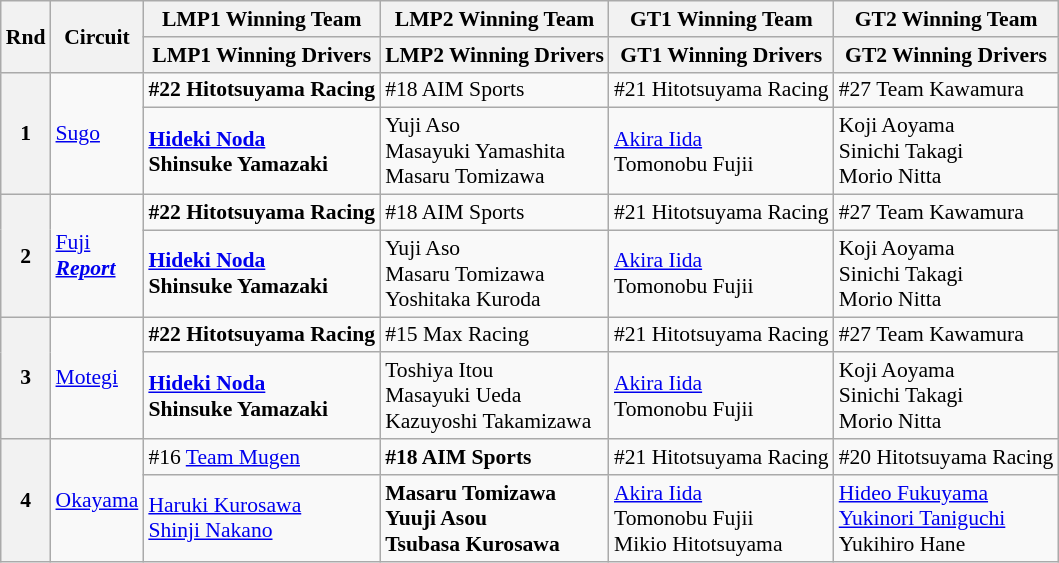<table class="wikitable" style="font-size: 90%;">
<tr>
<th rowspan=2>Rnd</th>
<th rowspan=2>Circuit</th>
<th>LMP1 Winning Team</th>
<th>LMP2 Winning Team</th>
<th>GT1 Winning Team</th>
<th>GT2 Winning Team</th>
</tr>
<tr>
<th>LMP1 Winning Drivers</th>
<th>LMP2 Winning Drivers</th>
<th>GT1 Winning Drivers</th>
<th>GT2 Winning Drivers</th>
</tr>
<tr>
<th rowspan=2>1</th>
<td rowspan=2><a href='#'>Sugo</a></td>
<td><strong> #22 Hitotsuyama Racing</strong></td>
<td> #18 AIM Sports</td>
<td> #21 Hitotsuyama Racing</td>
<td> #27 Team Kawamura</td>
</tr>
<tr>
<td><strong> <a href='#'>Hideki Noda</a><br> Shinsuke Yamazaki</strong></td>
<td> Yuji Aso<br> Masayuki Yamashita<br> Masaru Tomizawa</td>
<td> <a href='#'>Akira Iida</a><br> Tomonobu Fujii</td>
<td> Koji Aoyama<br> Sinichi Takagi<br> Morio Nitta</td>
</tr>
<tr>
<th rowspan=2>2</th>
<td rowspan=2><a href='#'>Fuji</a><br><strong><em><a href='#'>Report</a></em></strong></td>
<td><strong> #22 Hitotsuyama Racing</strong></td>
<td> #18 AIM Sports</td>
<td> #21 Hitotsuyama Racing</td>
<td> #27 Team Kawamura</td>
</tr>
<tr>
<td><strong> <a href='#'>Hideki Noda</a><br> Shinsuke Yamazaki</strong></td>
<td> Yuji Aso<br> Masaru Tomizawa<br> Yoshitaka Kuroda</td>
<td> <a href='#'>Akira Iida</a><br> Tomonobu Fujii</td>
<td> Koji Aoyama<br> Sinichi Takagi<br> Morio Nitta</td>
</tr>
<tr>
<th rowspan=2>3</th>
<td rowspan=2><a href='#'>Motegi</a></td>
<td><strong> #22 Hitotsuyama Racing</strong></td>
<td> #15 Max Racing</td>
<td> #21 Hitotsuyama Racing</td>
<td> #27 Team Kawamura</td>
</tr>
<tr>
<td><strong> <a href='#'>Hideki Noda</a><br> Shinsuke Yamazaki</strong></td>
<td> Toshiya Itou<br> Masayuki Ueda<br> Kazuyoshi Takamizawa</td>
<td> <a href='#'>Akira Iida</a><br> Tomonobu Fujii</td>
<td> Koji Aoyama<br> Sinichi Takagi<br> Morio Nitta</td>
</tr>
<tr>
<th rowspan=2>4</th>
<td rowspan=2><a href='#'>Okayama</a></td>
<td> #16 <a href='#'>Team Mugen</a></td>
<td><strong> #18 AIM Sports</strong></td>
<td> #21 Hitotsuyama Racing</td>
<td> #20 Hitotsuyama Racing</td>
</tr>
<tr>
<td> <a href='#'>Haruki Kurosawa</a><br> <a href='#'>Shinji Nakano</a></td>
<td><strong> Masaru Tomizawa<br> Yuuji Asou<br> Tsubasa Kurosawa</strong></td>
<td> <a href='#'>Akira Iida</a><br> Tomonobu Fujii<br> Mikio Hitotsuyama</td>
<td> <a href='#'>Hideo Fukuyama</a><br> <a href='#'>Yukinori Taniguchi</a><br> Yukihiro Hane</td>
</tr>
</table>
